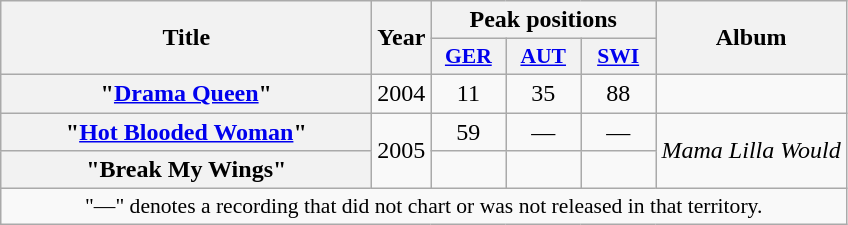<table class="wikitable plainrowheaders" style="text-align:center;">
<tr>
<th scope="col" rowspan="2" style="width:15em;">Title</th>
<th align="center" rowspan="2" width="10">Year</th>
<th align="center" colspan="3" width="20">Peak positions</th>
<th align="center" rowspan="2" width="120">Album</th>
</tr>
<tr>
<th scope="col" style="width:3em;font-size:90%;"><a href='#'>GER</a><br></th>
<th scope="col" style="width:3em;font-size:90%;"><a href='#'>AUT</a><br></th>
<th scope="col" style="width:3em;font-size:90%;"><a href='#'>SWI</a><br></th>
</tr>
<tr>
<th scope="row">"<a href='#'>Drama Queen</a>"</th>
<td rowspan="1">2004</td>
<td>11</td>
<td>35</td>
<td>88</td>
<td></td>
</tr>
<tr>
<th scope="row">"<a href='#'>Hot Blooded Woman</a>"</th>
<td rowspan="2">2005</td>
<td>59</td>
<td>—</td>
<td>—</td>
<td rowspan="2"><em>Mama Lilla Would</em></td>
</tr>
<tr>
<th scope="row">"Break My Wings"</th>
<td></td>
<td></td>
<td></td>
</tr>
<tr>
<td colspan="10" style="font-size:90%">"—" denotes a recording that did not chart or was not released in that territory.</td>
</tr>
</table>
